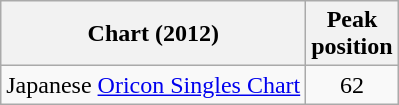<table class="wikitable">
<tr>
<th>Chart (2012)</th>
<th>Peak<br>position</th>
</tr>
<tr>
<td>Japanese <a href='#'>Oricon Singles Chart</a></td>
<td style="text-align:center;">62</td>
</tr>
</table>
